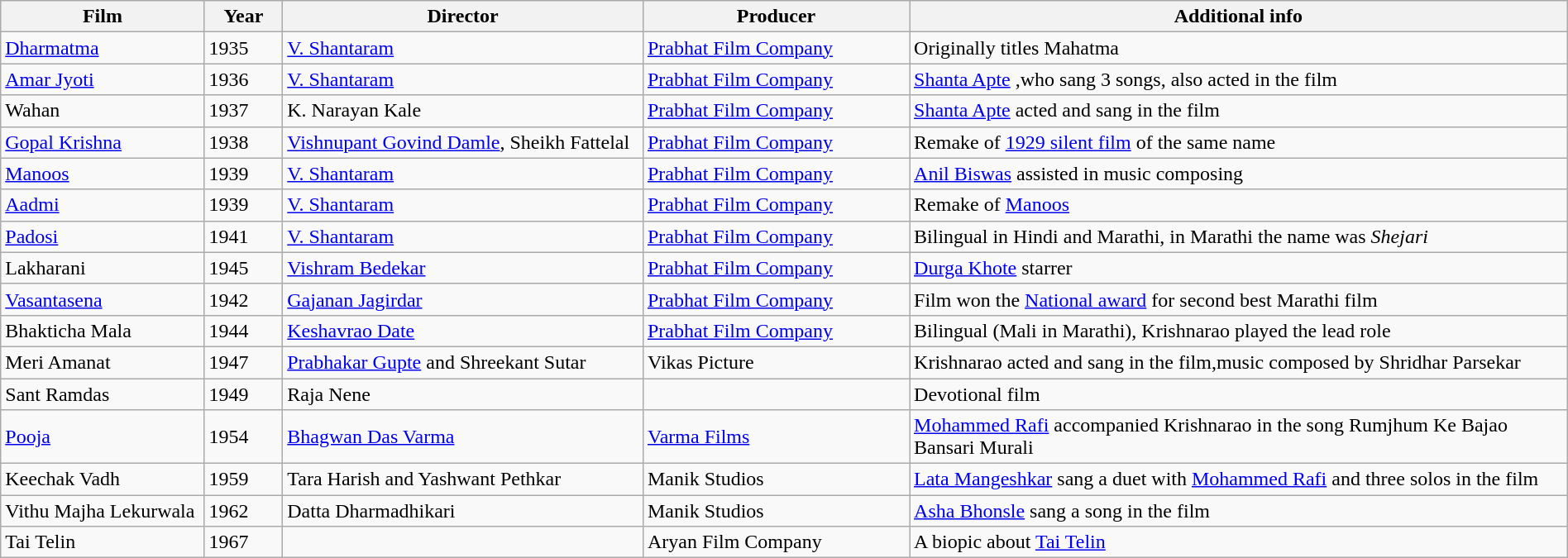<table class="wikitable plainrowheaders sortable" style="width:100%">
<tr>
<th scope="col" style="width:13%">Film</th>
<th scope="col" style="width:5%">Year</th>
<th scope="col" style="width:23%">Director</th>
<th scope="col" style="width:17%">Producer</th>
<th scope="col" style="width:42%">Additional info</th>
</tr>
<tr>
<td><a href='#'>Dharmatma</a></td>
<td>1935</td>
<td><a href='#'>V. Shantaram</a></td>
<td><a href='#'>Prabhat Film Company</a></td>
<td>Originally titles Mahatma</td>
</tr>
<tr>
<td><a href='#'>Amar Jyoti</a></td>
<td>1936</td>
<td><a href='#'>V. Shantaram</a></td>
<td><a href='#'>Prabhat Film Company</a></td>
<td><a href='#'>Shanta Apte</a> ,who sang 3 songs, also acted in the film</td>
</tr>
<tr>
<td>Wahan</td>
<td>1937</td>
<td>K. Narayan Kale</td>
<td><a href='#'>Prabhat Film Company</a></td>
<td><a href='#'>Shanta Apte</a> acted and sang in the film</td>
</tr>
<tr>
<td><a href='#'>Gopal Krishna</a></td>
<td>1938</td>
<td><a href='#'>Vishnupant Govind Damle</a>, Sheikh Fattelal</td>
<td><a href='#'>Prabhat Film Company</a></td>
<td>Remake of <a href='#'>1929 silent film</a> of the same name</td>
</tr>
<tr>
<td><a href='#'>Manoos</a></td>
<td>1939</td>
<td><a href='#'>V. Shantaram</a></td>
<td><a href='#'>Prabhat Film Company</a></td>
<td><a href='#'>Anil Biswas</a> assisted in music composing</td>
</tr>
<tr>
<td><a href='#'>Aadmi</a></td>
<td>1939</td>
<td><a href='#'>V. Shantaram</a></td>
<td><a href='#'>Prabhat Film Company</a></td>
<td>Remake of <a href='#'>Manoos</a></td>
</tr>
<tr>
<td><a href='#'>Padosi</a></td>
<td>1941</td>
<td><a href='#'>V. Shantaram</a></td>
<td><a href='#'>Prabhat Film Company</a></td>
<td>Bilingual in Hindi and Marathi, in Marathi the name was <em>Shejari</em></td>
</tr>
<tr>
<td>Lakharani</td>
<td>1945</td>
<td><a href='#'>Vishram Bedekar</a></td>
<td><a href='#'>Prabhat Film Company</a></td>
<td><a href='#'>Durga Khote</a> starrer</td>
</tr>
<tr>
<td><a href='#'>Vasantasena</a></td>
<td>1942</td>
<td><a href='#'>Gajanan Jagirdar</a></td>
<td><a href='#'>Prabhat Film Company</a></td>
<td>Film won the <a href='#'>National award</a> for second best Marathi film</td>
</tr>
<tr>
<td>Bhakticha Mala</td>
<td>1944</td>
<td><a href='#'>Keshavrao Date</a></td>
<td><a href='#'>Prabhat Film Company</a></td>
<td>Bilingual (Mali in Marathi), Krishnarao played the lead role</td>
</tr>
<tr>
<td>Meri Amanat</td>
<td>1947</td>
<td><a href='#'>Prabhakar Gupte</a> and Shreekant Sutar</td>
<td>Vikas Picture</td>
<td>Krishnarao acted and sang in the film,music composed by Shridhar Parsekar</td>
</tr>
<tr>
<td>Sant Ramdas</td>
<td>1949</td>
<td>Raja Nene</td>
<td></td>
<td>Devotional film</td>
</tr>
<tr>
<td><a href='#'>Pooja</a></td>
<td>1954</td>
<td><a href='#'>Bhagwan Das Varma</a></td>
<td><a href='#'>Varma Films</a></td>
<td><a href='#'>Mohammed Rafi</a> accompanied Krishnarao in the song Rumjhum Ke Bajao Bansari Murali</td>
</tr>
<tr>
<td>Keechak Vadh</td>
<td>1959</td>
<td>Tara Harish and Yashwant Pethkar</td>
<td>Manik Studios</td>
<td><a href='#'>Lata Mangeshkar</a> sang a duet with <a href='#'>Mohammed Rafi</a> and three solos in the film</td>
</tr>
<tr>
<td>Vithu Majha Lekurwala</td>
<td>1962</td>
<td>Datta Dharmadhikari</td>
<td>Manik Studios</td>
<td><a href='#'>Asha Bhonsle</a> sang a song in the film</td>
</tr>
<tr>
<td>Tai Telin</td>
<td>1967</td>
<td></td>
<td>Aryan Film Company</td>
<td>A biopic about <a href='#'>Tai Telin</a></td>
</tr>
</table>
